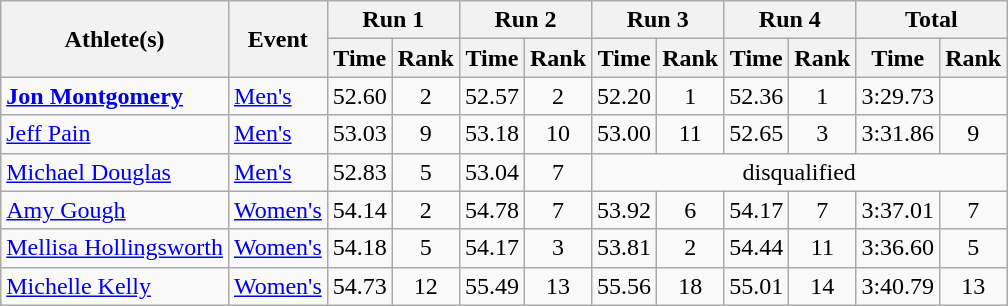<table class="wikitable">
<tr>
<th rowspan="2">Athlete(s)</th>
<th rowspan="2">Event</th>
<th colspan="2">Run 1</th>
<th colspan="2">Run 2</th>
<th colspan="2">Run 3</th>
<th colspan="2">Run 4</th>
<th colspan="2">Total</th>
</tr>
<tr>
<th>Time</th>
<th>Rank</th>
<th>Time</th>
<th>Rank</th>
<th>Time</th>
<th>Rank</th>
<th>Time</th>
<th>Rank</th>
<th>Time</th>
<th>Rank</th>
</tr>
<tr>
<td><strong><a href='#'>Jon Montgomery</a></strong></td>
<td><a href='#'>Men's</a></td>
<td align="center">52.60</td>
<td align="center">2</td>
<td align="center">52.57</td>
<td align="center">2</td>
<td align="center">52.20</td>
<td align="center">1</td>
<td align="center">52.36</td>
<td align="center">1</td>
<td align="center">3:29.73</td>
<td align="center"></td>
</tr>
<tr>
<td><a href='#'>Jeff Pain</a></td>
<td><a href='#'>Men's</a></td>
<td align="center">53.03</td>
<td align="center">9</td>
<td align="center">53.18</td>
<td align="center">10</td>
<td align="center">53.00</td>
<td align="center">11</td>
<td align="center">52.65</td>
<td align="center">3</td>
<td align="center">3:31.86</td>
<td align="center">9</td>
</tr>
<tr>
<td><a href='#'>Michael Douglas</a></td>
<td><a href='#'>Men's</a></td>
<td align="center">52.83</td>
<td align="center">5</td>
<td align="center">53.04</td>
<td align="center">7</td>
<td colspan=6 align="center">disqualified</td>
</tr>
<tr>
<td><a href='#'>Amy Gough</a></td>
<td><a href='#'>Women's</a></td>
<td align="center">54.14</td>
<td align="center">2</td>
<td align="center">54.78</td>
<td align="center">7</td>
<td align="center">53.92</td>
<td align="center">6</td>
<td align="center">54.17</td>
<td align="center">7</td>
<td align="center">3:37.01</td>
<td align="center">7</td>
</tr>
<tr>
<td><a href='#'>Mellisa Hollingsworth</a></td>
<td><a href='#'>Women's</a></td>
<td align="center">54.18</td>
<td align="center">5</td>
<td align="center">54.17</td>
<td align="center">3</td>
<td align="center">53.81</td>
<td align="center">2</td>
<td align="center">54.44</td>
<td align="center">11</td>
<td align="center">3:36.60</td>
<td align="center">5</td>
</tr>
<tr>
<td><a href='#'>Michelle Kelly</a></td>
<td><a href='#'>Women's</a></td>
<td align="center">54.73</td>
<td align="center">12</td>
<td align="center">55.49</td>
<td align="center">13</td>
<td align="center">55.56</td>
<td align="center">18</td>
<td align="center">55.01</td>
<td align="center">14</td>
<td align="center">3:40.79</td>
<td align="center">13</td>
</tr>
</table>
